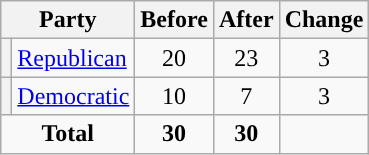<table class="wikitable" style="text-align:center;">
<tr>
<th colspan="2">Party</th>
<th>Before</th>
<th>After</th>
<th>Change</th>
</tr>
<tr>
<th style="background-color:"></th>
<td style="text-align:left;"><a href='#'>Republican</a></td>
<td>20</td>
<td>23</td>
<td> 3</td>
</tr>
<tr>
<th style="background-color:"></th>
<td style="text-align:left;"><a href='#'>Democratic</a></td>
<td>10</td>
<td>7</td>
<td> 3</td>
</tr>
<tr>
<td colspan="2"><strong>Total</strong></td>
<td><strong>30</strong></td>
<td><strong>30</strong></td>
<td></td>
</tr>
</table>
